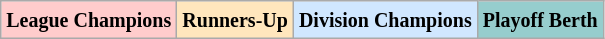<table class="wikitable">
<tr>
<td bgcolor="#FFCCCC"><small><strong>League Champions</strong></small></td>
<td bgcolor="#FFE6BD"><small><strong>Runners-Up</strong></small></td>
<td bgcolor="#D0E7FF"><small><strong>Division Champions</strong></small></td>
<td bgcolor="#96CDCD"><small><strong>Playoff Berth</strong></small></td>
</tr>
</table>
